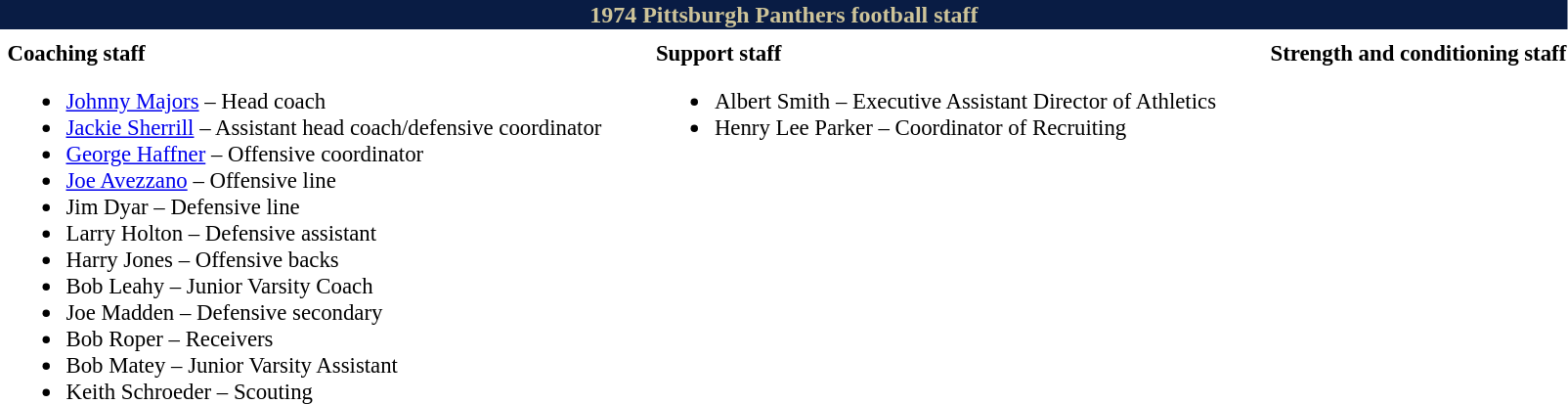<table class="toccolours" style="text-align: left;">
<tr>
<th colspan="10" style="background:#091C44; color:#CEC499; text-align: center;"><strong>1974 Pittsburgh Panthers football staff</strong></th>
</tr>
<tr>
<td colspan="10" align="right"></td>
</tr>
<tr>
<td valign="top"></td>
<td style="font-size: 95%;" valign="top"><strong>Coaching staff</strong><br><ul><li><a href='#'>Johnny Majors</a> – Head coach</li><li><a href='#'>Jackie Sherrill</a> – Assistant head coach/defensive coordinator</li><li><a href='#'>George Haffner</a> – Offensive coordinator</li><li><a href='#'>Joe Avezzano</a> – Offensive line</li><li>Jim Dyar – Defensive line</li><li>Larry Holton – Defensive assistant</li><li>Harry Jones – Offensive backs</li><li>Bob Leahy – Junior Varsity Coach</li><li>Joe Madden – Defensive secondary</li><li>Bob Roper – Receivers</li><li>Bob Matey – Junior Varsity Assistant</li><li>Keith Schroeder – Scouting</li></ul></td>
<td width="25"> </td>
<td valign="top"></td>
<td style="font-size: 95%;" valign="top"><strong>Support staff</strong><br><ul><li>Albert Smith – Executive Assistant Director of Athletics</li><li>Henry Lee Parker – Coordinator of Recruiting</li></ul></td>
<td width="25"> </td>
<td valign="top"></td>
<td style="font-size: 95%;" valign="top"><strong>Strength and conditioning staff</strong></td>
</tr>
</table>
